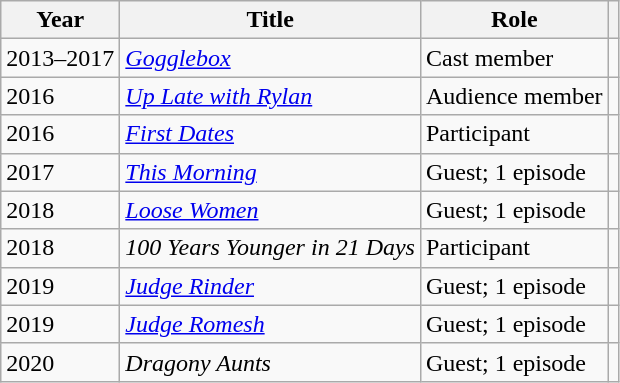<table class="wikitable sortable">
<tr>
<th>Year</th>
<th>Title</th>
<th>Role</th>
<th class="unsortable"></th>
</tr>
<tr>
<td>2013–2017</td>
<td><em><a href='#'>Gogglebox</a></em></td>
<td>Cast member</td>
<td align="center"></td>
</tr>
<tr>
<td>2016</td>
<td><em><a href='#'>Up Late with Rylan</a></em></td>
<td>Audience member</td>
<td align="center"></td>
</tr>
<tr>
<td>2016</td>
<td><em><a href='#'>First Dates</a></em></td>
<td>Participant</td>
<td align="center"></td>
</tr>
<tr>
<td>2017</td>
<td><em><a href='#'>This Morning</a></em></td>
<td>Guest; 1 episode</td>
<td align="center"></td>
</tr>
<tr>
<td>2018</td>
<td><em><a href='#'>Loose Women</a></em></td>
<td>Guest; 1 episode</td>
<td align="center"></td>
</tr>
<tr>
<td>2018</td>
<td><em>100 Years Younger in 21 Days</em></td>
<td>Participant</td>
<td align="center"></td>
</tr>
<tr>
<td>2019</td>
<td><em><a href='#'>Judge Rinder</a></em></td>
<td>Guest; 1 episode</td>
<td align="center"></td>
</tr>
<tr>
<td>2019</td>
<td><em><a href='#'>Judge Romesh</a></em></td>
<td>Guest; 1 episode</td>
<td align="center"></td>
</tr>
<tr>
<td>2020</td>
<td><em>Dragony Aunts</em></td>
<td>Guest; 1 episode</td>
<td align="center"></td>
</tr>
</table>
